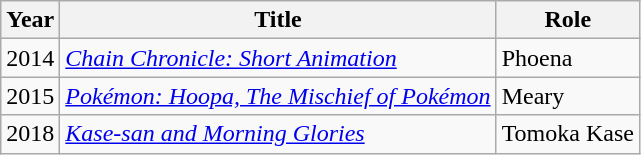<table class="wikitable">
<tr>
<th>Year</th>
<th>Title</th>
<th>Role</th>
</tr>
<tr>
<td>2014</td>
<td><em><a href='#'>Chain Chronicle: Short Animation</a></em></td>
<td>Phoena</td>
</tr>
<tr>
<td>2015</td>
<td><em><a href='#'>Pokémon: Hoopa, The Mischief of Pokémon</a></em></td>
<td>Meary</td>
</tr>
<tr>
<td>2018</td>
<td><em><a href='#'>Kase-san and Morning Glories</a></em></td>
<td>Tomoka Kase</td>
</tr>
</table>
